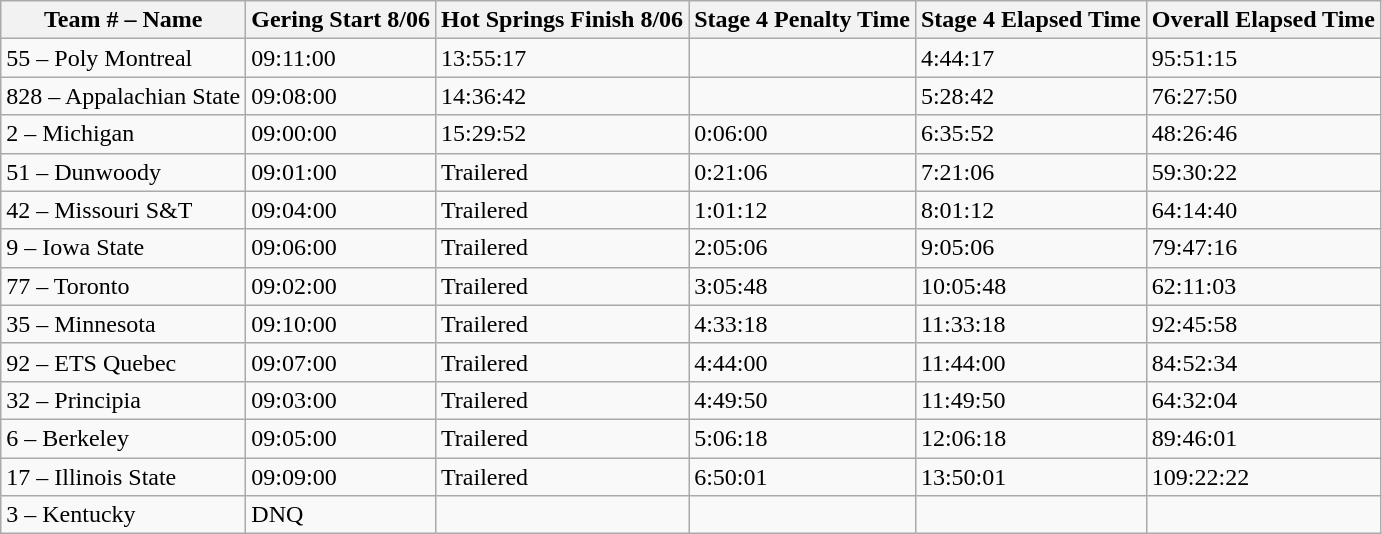<table class="wikitable">
<tr>
<th>Team # – Name</th>
<th>Gering Start 8/06</th>
<th>Hot Springs Finish 8/06</th>
<th>Stage 4 Penalty Time</th>
<th>Stage 4 Elapsed Time</th>
<th>Overall Elapsed Time</th>
</tr>
<tr>
<td>55 – Poly Montreal</td>
<td>09:11:00</td>
<td>13:55:17</td>
<td></td>
<td>4:44:17</td>
<td>95:51:15</td>
</tr>
<tr>
<td>828 – Appalachian State</td>
<td>09:08:00</td>
<td>14:36:42</td>
<td></td>
<td>5:28:42</td>
<td>76:27:50</td>
</tr>
<tr>
<td>2 – Michigan</td>
<td>09:00:00</td>
<td>15:29:52</td>
<td>0:06:00</td>
<td>6:35:52</td>
<td>48:26:46</td>
</tr>
<tr>
<td>51 – Dunwoody</td>
<td>09:01:00</td>
<td>Trailered</td>
<td>0:21:06</td>
<td>7:21:06</td>
<td>59:30:22</td>
</tr>
<tr>
<td>42 – Missouri S&T</td>
<td>09:04:00</td>
<td>Trailered</td>
<td>1:01:12</td>
<td>8:01:12</td>
<td>64:14:40</td>
</tr>
<tr>
<td>9 – Iowa State</td>
<td>09:06:00</td>
<td>Trailered</td>
<td>2:05:06</td>
<td>9:05:06</td>
<td>79:47:16</td>
</tr>
<tr>
<td>77 – Toronto</td>
<td>09:02:00</td>
<td>Trailered</td>
<td>3:05:48</td>
<td>10:05:48</td>
<td>62:11:03</td>
</tr>
<tr>
<td>35 – Minnesota</td>
<td>09:10:00</td>
<td>Trailered</td>
<td>4:33:18</td>
<td>11:33:18</td>
<td>92:45:58</td>
</tr>
<tr>
<td>92 – ETS Quebec</td>
<td>09:07:00</td>
<td>Trailered</td>
<td>4:44:00</td>
<td>11:44:00</td>
<td>84:52:34</td>
</tr>
<tr>
<td>32 – Principia</td>
<td>09:03:00</td>
<td>Trailered</td>
<td>4:49:50</td>
<td>11:49:50</td>
<td>64:32:04</td>
</tr>
<tr>
<td>6 – Berkeley</td>
<td>09:05:00</td>
<td>Trailered</td>
<td>5:06:18</td>
<td>12:06:18</td>
<td>89:46:01</td>
</tr>
<tr>
<td>17 – Illinois State</td>
<td>09:09:00</td>
<td>Trailered</td>
<td>6:50:01</td>
<td>13:50:01</td>
<td>109:22:22</td>
</tr>
<tr>
<td>3 – Kentucky</td>
<td>DNQ</td>
<td></td>
<td></td>
<td></td>
<td></td>
</tr>
</table>
